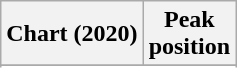<table class="wikitable sortable plainrowheaders" style="text-align:center">
<tr>
<th scope="col">Chart (2020)</th>
<th scope="col">Peak<br>position</th>
</tr>
<tr>
</tr>
<tr>
</tr>
</table>
